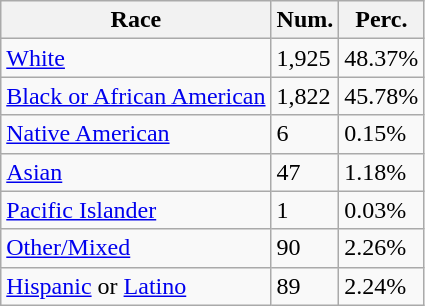<table class="wikitable">
<tr>
<th>Race</th>
<th>Num.</th>
<th>Perc.</th>
</tr>
<tr>
<td><a href='#'>White</a></td>
<td>1,925</td>
<td>48.37%</td>
</tr>
<tr>
<td><a href='#'>Black or African American</a></td>
<td>1,822</td>
<td>45.78%</td>
</tr>
<tr>
<td><a href='#'>Native American</a></td>
<td>6</td>
<td>0.15%</td>
</tr>
<tr>
<td><a href='#'>Asian</a></td>
<td>47</td>
<td>1.18%</td>
</tr>
<tr>
<td><a href='#'>Pacific Islander</a></td>
<td>1</td>
<td>0.03%</td>
</tr>
<tr>
<td><a href='#'>Other/Mixed</a></td>
<td>90</td>
<td>2.26%</td>
</tr>
<tr>
<td><a href='#'>Hispanic</a> or <a href='#'>Latino</a></td>
<td>89</td>
<td>2.24%</td>
</tr>
</table>
